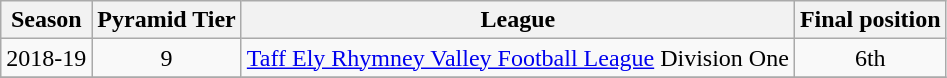<table class="wikitable" style="text-align: center">
<tr>
<th>Season</th>
<th>Pyramid Tier</th>
<th>League</th>
<th>Final position</th>
</tr>
<tr>
<td>2018-19</td>
<td>9</td>
<td><a href='#'>Taff Ely Rhymney Valley Football League</a> Division One</td>
<td>6th</td>
</tr>
<tr>
</tr>
</table>
